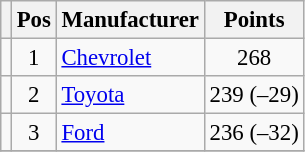<table class="wikitable" style="font-size: 95%;">
<tr>
<th></th>
<th>Pos</th>
<th>Manufacturer</th>
<th>Points</th>
</tr>
<tr>
<td align="left"></td>
<td style="text-align:center;">1</td>
<td><a href='#'>Chevrolet</a></td>
<td style="text-align:center;">268</td>
</tr>
<tr>
<td align="left"></td>
<td style="text-align:center;">2</td>
<td><a href='#'>Toyota</a></td>
<td style="text-align:center;">239 (–29)</td>
</tr>
<tr>
<td align="left"></td>
<td style="text-align:center;">3</td>
<td><a href='#'>Ford</a></td>
<td style="text-align:center;">236 (–32)</td>
</tr>
<tr class="sortbottom">
</tr>
</table>
